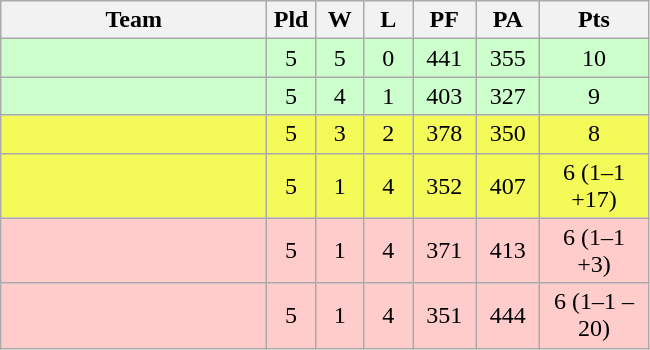<table class="wikitable" style="text-align:center;">
<tr>
<th width=170>Team</th>
<th width=25>Pld</th>
<th width=25>W</th>
<th width=25>L</th>
<th width=35>PF</th>
<th width=35>PA</th>
<th width=65>Pts</th>
</tr>
<tr bgcolor=#ccffcc>
<td align="left"></td>
<td>5</td>
<td>5</td>
<td>0</td>
<td>441</td>
<td>355</td>
<td>10</td>
</tr>
<tr bgcolor=#ccffcc>
<td align="left"></td>
<td>5</td>
<td>4</td>
<td>1</td>
<td>403</td>
<td>327</td>
<td>9</td>
</tr>
<tr bgcolor=#F4FA58>
<td align="left"></td>
<td>5</td>
<td>3</td>
<td>2</td>
<td>378</td>
<td>350</td>
<td>8</td>
</tr>
<tr bgcolor=#F4FA58>
<td align="left"></td>
<td>5</td>
<td>1</td>
<td>4</td>
<td>352</td>
<td>407</td>
<td>6 (1–1 +17)</td>
</tr>
<tr bgcolor=#ffcccc>
<td align="left"></td>
<td>5</td>
<td>1</td>
<td>4</td>
<td>371</td>
<td>413</td>
<td>6 (1–1 +3)</td>
</tr>
<tr bgcolor=#ffcccc>
<td align="left"></td>
<td>5</td>
<td>1</td>
<td>4</td>
<td>351</td>
<td>444</td>
<td>6 (1–1 –20)</td>
</tr>
</table>
